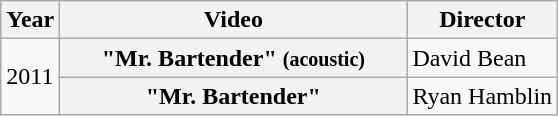<table class="wikitable plainrowheaders">
<tr>
<th>Year</th>
<th style="width:14em;">Video</th>
<th>Director</th>
</tr>
<tr>
<td rowspan="2">2011</td>
<th scope="row">"Mr. Bartender" <small>(acoustic)</small></th>
<td>David Bean</td>
</tr>
<tr>
<th scope="row">"Mr. Bartender"</th>
<td>Ryan Hamblin</td>
</tr>
</table>
